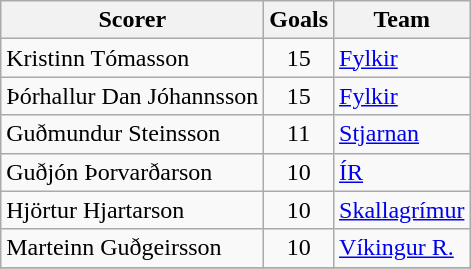<table class="wikitable">
<tr>
<th>Scorer</th>
<th>Goals</th>
<th>Team</th>
</tr>
<tr>
<td> Kristinn Tómasson</td>
<td align=center>15</td>
<td><a href='#'>Fylkir</a></td>
</tr>
<tr>
<td> Þórhallur Dan Jóhannsson</td>
<td align=center>15</td>
<td><a href='#'>Fylkir</a></td>
</tr>
<tr>
<td> Guðmundur Steinsson</td>
<td align=center>11</td>
<td><a href='#'>Stjarnan</a></td>
</tr>
<tr>
<td> Guðjón Þorvarðarson</td>
<td align=center>10</td>
<td><a href='#'>ÍR</a></td>
</tr>
<tr>
<td> Hjörtur Hjartarson</td>
<td align=center>10</td>
<td><a href='#'>Skallagrímur</a></td>
</tr>
<tr>
<td> Marteinn Guðgeirsson</td>
<td align=center>10</td>
<td><a href='#'>Víkingur R.</a></td>
</tr>
<tr>
</tr>
</table>
